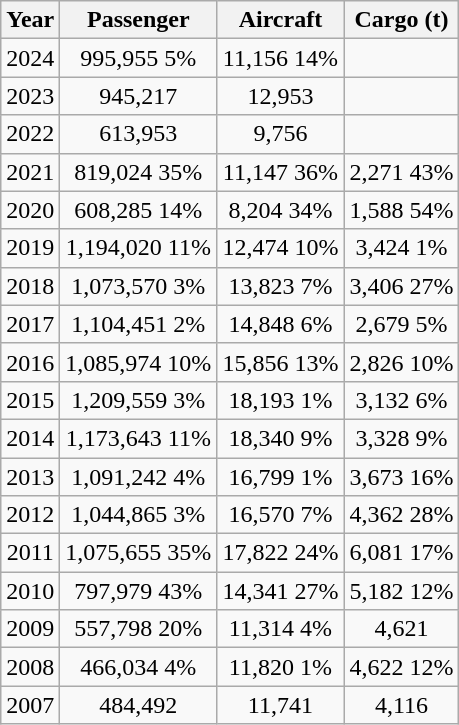<table class="wikitable">
<tr>
<th>Year</th>
<th style="text-align:center;">Passenger</th>
<th>Aircraft</th>
<th>Cargo (t)</th>
</tr>
<tr style="text-align:center;">
<td>2024</td>
<td style="text-align:center;">995,955  5%</td>
<td>11,156  14%</td>
<td></td>
</tr>
<tr style="text-align:center;">
<td>2023</td>
<td style="text-align:center;">945,217</td>
<td>12,953</td>
<td></td>
</tr>
<tr style="text-align:center;">
<td>2022</td>
<td style="text-align:center;">613,953</td>
<td>9,756</td>
<td></td>
</tr>
<tr style="text-align:center;">
<td>2021</td>
<td style="text-align:center;">819,024  35%</td>
<td>11,147  36%</td>
<td>2,271  43%</td>
</tr>
<tr style="text-align:center;">
<td>2020</td>
<td style="text-align:center;">608,285  14%</td>
<td>8,204  34%</td>
<td>1,588  54%</td>
</tr>
<tr style="text-align:center;">
<td>2019</td>
<td style="text-align:center;">1,194,020  11%</td>
<td>12,474  10%</td>
<td>3,424  1%</td>
</tr>
<tr style="text-align:center;">
<td>2018</td>
<td style="text-align:center;">1,073,570  3%</td>
<td>13,823  7%</td>
<td>3,406  27%</td>
</tr>
<tr style="text-align:center;">
<td>2017</td>
<td style="text-align:center;">1,104,451  2%</td>
<td>14,848  6%</td>
<td>2,679  5%</td>
</tr>
<tr style="text-align:center;">
<td>2016</td>
<td style="text-align:center;">1,085,974  10%</td>
<td>15,856  13%</td>
<td>2,826  10%</td>
</tr>
<tr style="text-align:center;">
<td>2015</td>
<td style="text-align:center;">1,209,559  3%</td>
<td>18,193  1%</td>
<td>3,132  6%</td>
</tr>
<tr style="text-align:center;">
<td>2014</td>
<td style="text-align:center;">1,173,643  11%</td>
<td>18,340  9%</td>
<td>3,328  9%</td>
</tr>
<tr style="text-align:center;">
<td>2013</td>
<td style="text-align:center;">1,091,242  4%</td>
<td>16,799  1%</td>
<td>3,673  16%</td>
</tr>
<tr style="text-align:center;">
<td>2012</td>
<td style="text-align:center;">1,044,865  3%</td>
<td>16,570  7%</td>
<td>4,362  28%</td>
</tr>
<tr style="text-align:center;">
<td>2011</td>
<td style="text-align:center;">1,075,655  35%</td>
<td>17,822  24%</td>
<td>6,081  17%</td>
</tr>
<tr style="text-align:center;">
<td>2010</td>
<td style="text-align:center;">797,979  43%</td>
<td>14,341  27%</td>
<td>5,182  12%</td>
</tr>
<tr style="text-align:center;">
<td>2009</td>
<td style="text-align:center;">557,798  20%</td>
<td>11,314  4%</td>
<td>4,621 </td>
</tr>
<tr style="text-align:center;">
<td>2008</td>
<td style="text-align:center;">466,034  4%</td>
<td>11,820  1%</td>
<td>4,622  12%</td>
</tr>
<tr style="text-align:center;">
<td>2007</td>
<td style="text-align:center;">484,492</td>
<td>11,741</td>
<td>4,116</td>
</tr>
</table>
